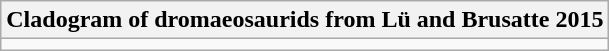<table class="wikitable collapsible collapsed">
<tr>
<th>Cladogram of dromaeosaurids from Lü and Brusatte 2015</th>
</tr>
<tr>
<td></td>
</tr>
</table>
